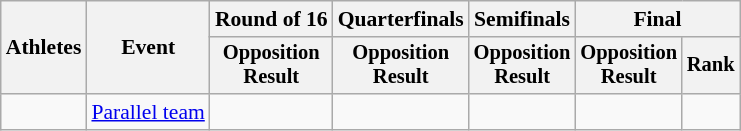<table class="wikitable" style="font-size:90%">
<tr>
<th rowspan="2">Athletes</th>
<th rowspan="2">Event</th>
<th>Round of 16</th>
<th>Quarterfinals</th>
<th>Semifinals</th>
<th colspan=2>Final</th>
</tr>
<tr style="font-size:95%">
<th>Opposition<br>Result</th>
<th>Opposition<br>Result</th>
<th>Opposition<br>Result</th>
<th>Opposition<br>Result</th>
<th>Rank</th>
</tr>
<tr align=center>
<td align=left></td>
<td align=left><a href='#'>Parallel team</a></td>
<td></td>
<td></td>
<td></td>
<td></td>
<td></td>
</tr>
</table>
